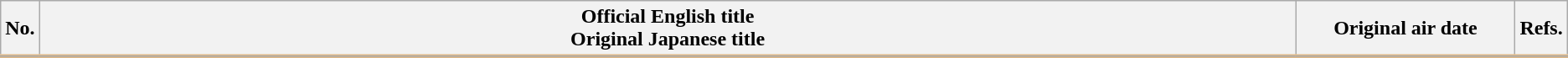<table class="wikitable">
<tr style="border-bottom: 3px solid #DEB887;">
<th style="width:1%;">No.</th>
<th>Official English title<br> Original Japanese title</th>
<th style="width:14%;">Original air date</th>
<th style="width:1%;">Refs.</th>
</tr>
<tr>
</tr>
</table>
